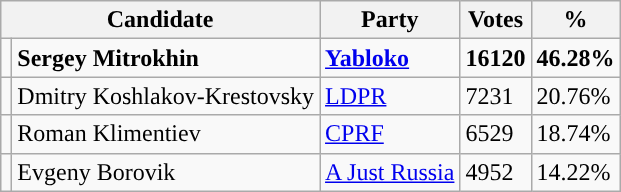<table class="wikitable">
<tr>
<th colspan="2">Candidate</th>
<th>Party</th>
<th>Votes</th>
<th>%</th>
</tr>
<tr>
<td style="background-color: "></td>
<td><strong>Sergey Mitrokhin</strong></td>
<td><strong><a href='#'>Yabloko</a></strong></td>
<td><strong>16120</strong></td>
<td><strong>46.28%</strong></td>
</tr>
<tr>
<td style="background-color: "></td>
<td>Dmitry Koshlakov-Krestovsky</td>
<td><a href='#'>LDPR</a></td>
<td>7231</td>
<td>20.76%</td>
</tr>
<tr>
<td style="background-color: "></td>
<td>Roman Klimentiev</td>
<td><a href='#'>CPRF</a></td>
<td>6529</td>
<td>18.74%</td>
</tr>
<tr>
<td style="background-color: "></td>
<td>Evgeny Borovik</td>
<td><a href='#'>A Just Russia</a></td>
<td>4952</td>
<td>14.22%</td>
</tr>
</table>
